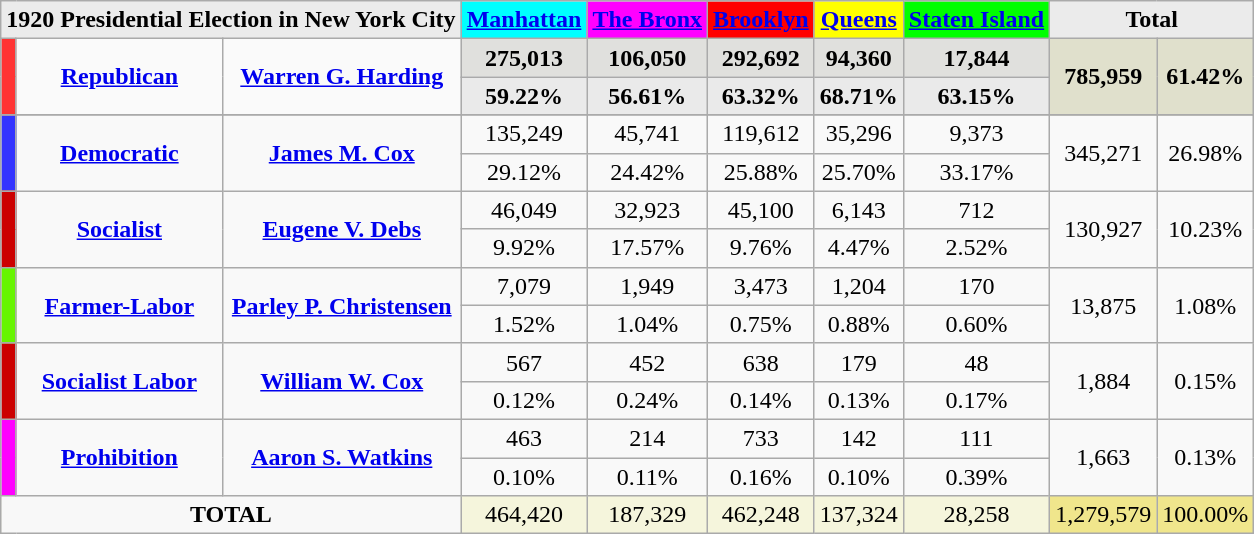<table class="wikitable"  style="text-align:center;">
<tr style="text-align:center;">
<td colspan="3"  style="background:#ebebeb;"><strong>1920 Presidential Election in New York City</strong></td>
<td style="background:aqua;"><strong><a href='#'>Manhattan</a></strong></td>
<td style="background:magenta;"><strong><a href='#'>The Bronx</a></strong></td>
<td style="background:red;"><strong><a href='#'>Brooklyn</a></strong></td>
<td style="background:yellow;"><strong><a href='#'>Queens</a></strong></td>
<td style="background:lime;"><strong><a href='#'>Staten Island</a></strong></td>
<td colspan="2"; style="background:#ebebeb;"><strong>Total</strong></td>
</tr>
<tr style="background:#e0e0dd;">
<th rowspan="2"; style="background-color:#FF3333; width: 3px"></th>
<td rowspan="2"; style="background:#fafafa; style="width: 130px"><strong><a href='#'>Republican</a></strong></td>
<td rowspan="2" style="background:#fafafa; style="text-align:center;"><strong><a href='#'>Warren G. Harding</a></strong></td>
<td><strong>275,013</strong></td>
<td><strong>106,050</strong></td>
<td><strong>292,692</strong></td>
<td><strong>94,360</strong></td>
<td><strong>17,844</strong></td>
<td rowspan="2"; style="background:#e0e0cc;"><strong>785,959</strong></td>
<td rowspan="2"; style="background:#e0e0cc;"><strong>61.42%</strong></td>
</tr>
<tr style="background:#eaeaea;">
<td><strong>59.22%</strong></td>
<td><strong>56.61%</strong></td>
<td><strong>63.32%</strong></td>
<td><strong>68.71%</strong></td>
<td><strong>63.15%</strong></td>
</tr>
<tr style="background:#e0e0dd;">
</tr>
<tr>
<th rowspan="2"; style="background-color:#3333FF; width: 3px"></th>
<td rowspan="2"; style="width: 130px"><strong><a href='#'>Democratic</a></strong></td>
<td rowspan="2" text-align:center;"><strong><a href='#'>James M. Cox</a></strong></td>
<td>135,249</td>
<td>45,741</td>
<td>119,612</td>
<td>35,296</td>
<td>9,373</td>
<td rowspan="2";>345,271</td>
<td rowspan="2";>26.98%</td>
</tr>
<tr>
<td>29.12%</td>
<td>24.42%</td>
<td>25.88%</td>
<td>25.70%</td>
<td>33.17%</td>
</tr>
<tr>
<th rowspan="2"; style="background-color:#CC0000; width: 3px"></th>
<td rowspan="2"; style="width: 130px"><strong><a href='#'>Socialist</a></strong></td>
<td rowspan="2" style="text-align:center;"><strong><a href='#'>Eugene V. Debs</a></strong></td>
<td>46,049</td>
<td>32,923</td>
<td>45,100</td>
<td>6,143</td>
<td>712</td>
<td rowspan="2";>130,927</td>
<td rowspan="2";>10.23%</td>
</tr>
<tr>
<td>9.92%</td>
<td>17.57%</td>
<td>9.76%</td>
<td>4.47%</td>
<td>2.52%</td>
</tr>
<tr>
<th rowspan="2"; style="background-color:#66f500; width: 3px"></th>
<td rowspan="2"; style="width: 130px"><strong><a href='#'>Farmer-Labor</a></strong></td>
<td rowspan="2" style="text-align:center;"><strong><a href='#'>Parley P. Christensen</a></strong></td>
<td>7,079</td>
<td>1,949</td>
<td>3,473</td>
<td>1,204</td>
<td>170</td>
<td rowspan="2";>13,875</td>
<td rowspan="2";>1.08%</td>
</tr>
<tr>
<td>1.52%</td>
<td>1.04%</td>
<td>0.75%</td>
<td>0.88%</td>
<td>0.60%</td>
</tr>
<tr>
<th rowspan="2"; style="background-color:#CC0000; width: 3px"></th>
<td rowspan="2"; style="width: 130px"><strong><a href='#'>Socialist Labor</a></strong></td>
<td rowspan="2" style="text-align:center;"><strong><a href='#'>William W. Cox</a></strong></td>
<td>567</td>
<td>452</td>
<td>638</td>
<td>179</td>
<td>48</td>
<td rowspan="2";>1,884</td>
<td rowspan="2";>0.15%</td>
</tr>
<tr>
<td>0.12%</td>
<td>0.24%</td>
<td>0.14%</td>
<td>0.13%</td>
<td>0.17%</td>
</tr>
<tr>
<th rowspan="2"; style="background-color:#FF00FF; width: 3px"></th>
<td rowspan="2"; style="width: 130px"><strong><a href='#'>Prohibition</a></strong></td>
<td rowspan="2" style="text-align:center;"><strong><a href='#'>Aaron S. Watkins</a></strong></td>
<td>463</td>
<td>214</td>
<td>733</td>
<td>142</td>
<td>111</td>
<td rowspan="2";>1,663</td>
<td rowspan="2";>0.13%</td>
</tr>
<tr>
<td>0.10%</td>
<td>0.11%</td>
<td>0.16%</td>
<td>0.10%</td>
<td>0.39%</td>
</tr>
<tr style="background:beige;">
<td colspan="3"; style="background:#f8f8f8;"><strong>TOTAL</strong></td>
<td>464,420</td>
<td>187,329</td>
<td>462,248</td>
<td>137,324</td>
<td>28,258</td>
<td bgcolor="khaki">1,279,579</td>
<td bgcolor="khaki">100.00%</td>
</tr>
</table>
